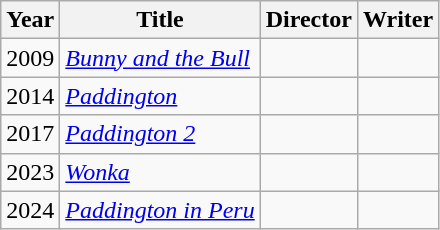<table class="wikitable">
<tr>
<th>Year</th>
<th>Title</th>
<th>Director</th>
<th>Writer</th>
</tr>
<tr>
<td>2009</td>
<td><em><a href='#'>Bunny and the Bull</a></em></td>
<td></td>
<td></td>
</tr>
<tr>
<td>2014</td>
<td><em><a href='#'>Paddington</a></em></td>
<td></td>
<td></td>
</tr>
<tr>
<td>2017</td>
<td><em><a href='#'>Paddington 2</a></em></td>
<td></td>
<td></td>
</tr>
<tr>
<td>2023</td>
<td><em><a href='#'>Wonka</a></em></td>
<td></td>
<td></td>
</tr>
<tr>
<td>2024</td>
<td><em><a href='#'>Paddington in Peru</a></em></td>
<td></td>
<td></td>
</tr>
</table>
